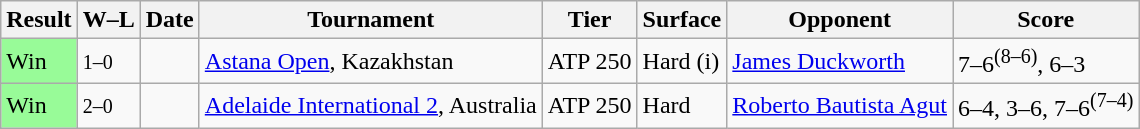<table class="sortable wikitable">
<tr>
<th>Result</th>
<th class="unsortable">W–L</th>
<th>Date</th>
<th>Tournament</th>
<th>Tier</th>
<th>Surface</th>
<th>Opponent</th>
<th class="unsortable">Score</th>
</tr>
<tr>
<td bgcolor=98fb98>Win</td>
<td><small>1–0</small></td>
<td><a href='#'></a></td>
<td><a href='#'>Astana Open</a>, Kazakhstan</td>
<td>ATP 250</td>
<td>Hard (i)</td>
<td> <a href='#'>James Duckworth</a></td>
<td>7–6<sup>(8–6)</sup>, 6–3</td>
</tr>
<tr>
<td bgcolor=98fb98>Win</td>
<td><small>2–0</small></td>
<td><a href='#'></a></td>
<td><a href='#'>Adelaide International 2</a>, Australia</td>
<td>ATP 250</td>
<td>Hard</td>
<td> <a href='#'>Roberto Bautista Agut</a></td>
<td>6–4, 3–6, 7–6<sup>(7–4)</sup></td>
</tr>
</table>
